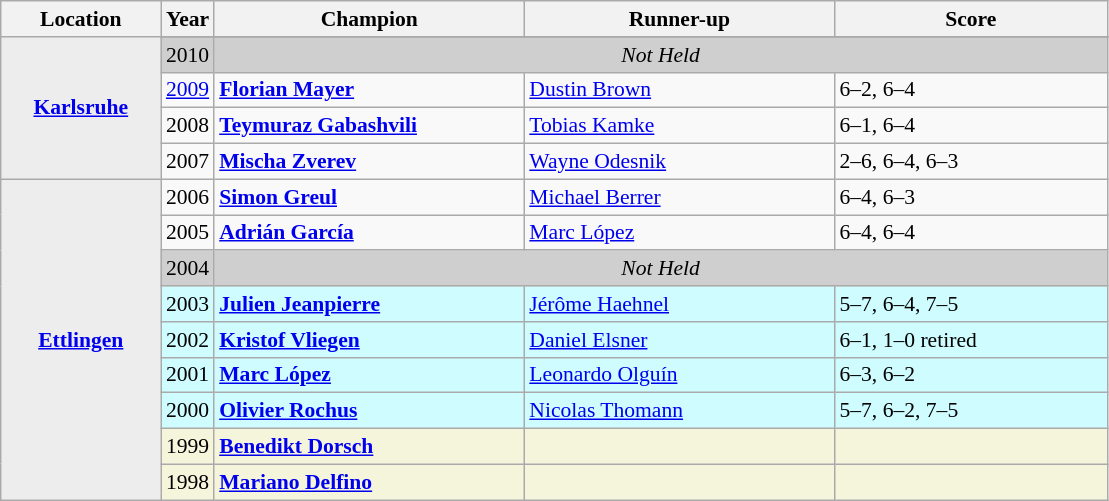<table class="wikitable" style="font-size:90%">
<tr>
<th width="100">Location</th>
<th>Year</th>
<th width="200">Champion</th>
<th width="200">Runner-up</th>
<th width="175">Score</th>
</tr>
<tr>
<th rowspan="5" style="background:#ededed"><a href='#'>Karlsruhe</a></th>
</tr>
<tr>
<td style="background:#cfcfcf">2010</td>
<td colspan=3 align=center style="background:#cfcfcf"><em>Not Held</em></td>
</tr>
<tr>
<td><a href='#'>2009</a></td>
<td> <strong><a href='#'>Florian Mayer</a></strong></td>
<td> <a href='#'>Dustin Brown</a></td>
<td>6–2, 6–4</td>
</tr>
<tr>
<td>2008</td>
<td> <strong><a href='#'>Teymuraz Gabashvili</a></strong></td>
<td> <a href='#'>Tobias Kamke</a></td>
<td>6–1, 6–4</td>
</tr>
<tr>
<td>2007</td>
<td> <strong><a href='#'>Mischa Zverev</a></strong></td>
<td> <a href='#'>Wayne Odesnik</a></td>
<td>2–6, 6–4, 6–3</td>
</tr>
<tr>
<th rowspan="9" style="background:#ededed"><a href='#'>Ettlingen</a></th>
<td>2006</td>
<td> <strong><a href='#'>Simon Greul</a></strong></td>
<td> <a href='#'>Michael Berrer</a></td>
<td>6–4, 6–3</td>
</tr>
<tr>
<td>2005</td>
<td> <strong><a href='#'>Adrián García</a></strong></td>
<td> <a href='#'>Marc López</a></td>
<td>6–4, 6–4</td>
</tr>
<tr>
<td style="background:#cfcfcf">2004</td>
<td colspan=3 align=center style="background:#cfcfcf"><em>Not Held</em></td>
</tr>
<tr>
<td bgcolor="CFFCFF">2003</td>
<td bgcolor="CFFCFF"> <strong><a href='#'>Julien Jeanpierre</a></strong></td>
<td bgcolor="CFFCFF">  <a href='#'>Jérôme Haehnel</a></td>
<td bgcolor="CFFCFF">5–7, 6–4, 7–5</td>
</tr>
<tr>
<td bgcolor="CFFCFF">2002</td>
<td bgcolor="CFFCFF"> <strong><a href='#'>Kristof Vliegen</a></strong></td>
<td bgcolor="CFFCFF"> <a href='#'>Daniel Elsner</a></td>
<td bgcolor="CFFCFF">6–1, 1–0 retired</td>
</tr>
<tr>
<td bgcolor="CFFCFF">2001</td>
<td bgcolor="CFFCFF"> <strong><a href='#'>Marc López</a></strong></td>
<td bgcolor="CFFCFF"> <a href='#'>Leonardo Olguín</a></td>
<td bgcolor="CFFCFF">6–3, 6–2</td>
</tr>
<tr>
<td bgcolor="CFFCFF">2000</td>
<td bgcolor="CFFCFF"> <strong><a href='#'>Olivier Rochus</a></strong></td>
<td bgcolor="CFFCFF"> <a href='#'>Nicolas Thomann</a></td>
<td bgcolor="CFFCFF">5–7, 6–2, 7–5</td>
</tr>
<tr>
<td bgcolor="F5F5DC">1999</td>
<td bgcolor="F5F5DC"> <strong><a href='#'>Benedikt Dorsch</a></strong></td>
<td bgcolor="F5F5DC"></td>
<td bgcolor="F5F5DC"></td>
</tr>
<tr>
<td bgcolor="F5F5DC">1998</td>
<td bgcolor="F5F5DC"> <strong><a href='#'>Mariano Delfino</a></strong></td>
<td bgcolor="F5F5DC"></td>
<td bgcolor="F5F5DC"></td>
</tr>
</table>
